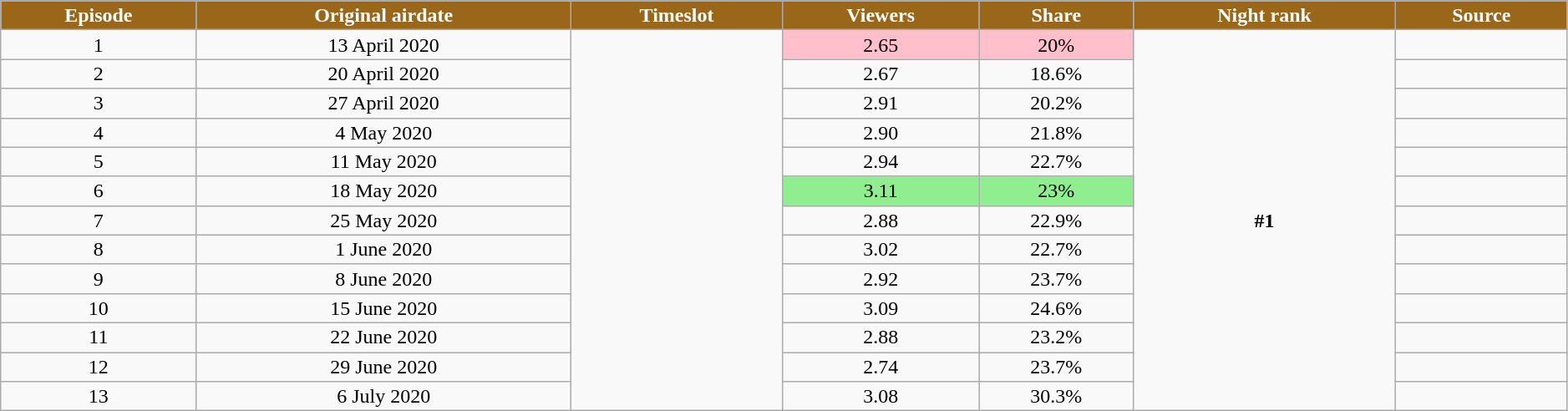<table class="wikitable plainrowheaders" style="text-align:center; line-height:16px; width:99%">
<tr style="background:#9A6619;color:white">
<td><strong>Episode</strong></td>
<td><strong>Original airdate</strong></td>
<td><strong>Timeslot</strong></td>
<td><strong>Viewers<br></strong></td>
<td><strong>Share</strong></td>
<td><strong>Night rank</strong></td>
<td><strong>Source</strong></td>
</tr>
<tr>
<td>1</td>
<td>13 April 2020</td>
<td rowspan=13></td>
<td bgcolor=#FFC0CB>2.65</td>
<td bgcolor=#FFC0CB>20%</td>
<td rowspan="13"><strong>#1</strong></td>
<td></td>
</tr>
<tr>
<td>2</td>
<td>20 April 2020</td>
<td>2.67</td>
<td>18.6%</td>
<td></td>
</tr>
<tr>
<td>3</td>
<td>27 April 2020</td>
<td>2.91</td>
<td>20.2%</td>
<td></td>
</tr>
<tr>
<td>4</td>
<td>4 May 2020</td>
<td>2.90</td>
<td>21.8%</td>
<td></td>
</tr>
<tr>
<td>5</td>
<td>11 May 2020</td>
<td>2.94</td>
<td>22.7%</td>
<td></td>
</tr>
<tr>
<td>6</td>
<td>18 May 2020</td>
<td bgcolor=#90EE90>3.11</td>
<td bgcolor=#90EE90>23%</td>
<td></td>
</tr>
<tr>
<td>7</td>
<td>25 May 2020</td>
<td>2.88</td>
<td>22.9%</td>
<td></td>
</tr>
<tr>
<td>8</td>
<td>1 June 2020</td>
<td>3.02</td>
<td>22.7%</td>
<td></td>
</tr>
<tr>
<td>9</td>
<td>8 June 2020</td>
<td>2.92</td>
<td>23.7%</td>
<td></td>
</tr>
<tr>
<td>10</td>
<td>15 June 2020</td>
<td>3.09</td>
<td>24.6%</td>
<td></td>
</tr>
<tr>
<td>11</td>
<td>22 June 2020</td>
<td>2.88</td>
<td>23.2%</td>
<td></td>
</tr>
<tr>
<td>12</td>
<td>29 June 2020</td>
<td>2.74</td>
<td>23.7%</td>
<td></td>
</tr>
<tr>
<td>13</td>
<td>6 July 2020</td>
<td>3.08</td>
<td>30.3%</td>
<td></td>
</tr>
</table>
